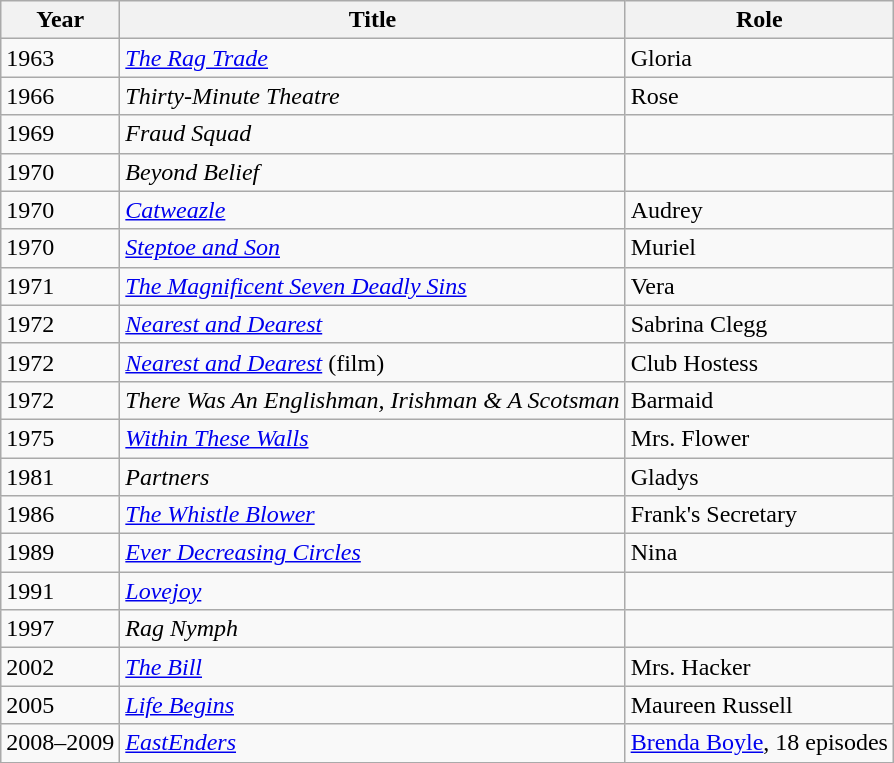<table class=wikitable>
<tr>
<th>Year</th>
<th>Title</th>
<th>Role</th>
</tr>
<tr>
<td>1963</td>
<td><em><a href='#'>The Rag Trade</a></em></td>
<td>Gloria</td>
</tr>
<tr>
<td>1966</td>
<td><em>Thirty-Minute Theatre</em></td>
<td>Rose</td>
</tr>
<tr>
<td>1969</td>
<td><em>Fraud Squad</em></td>
<td></td>
</tr>
<tr>
<td>1970</td>
<td><em>Beyond Belief</em></td>
<td></td>
</tr>
<tr>
<td>1970</td>
<td><em><a href='#'>Catweazle</a></em></td>
<td>Audrey</td>
</tr>
<tr>
<td>1970</td>
<td><em><a href='#'>Steptoe and Son</a></em></td>
<td>Muriel</td>
</tr>
<tr>
<td>1971</td>
<td><em><a href='#'>The Magnificent Seven Deadly Sins</a></em></td>
<td>Vera</td>
</tr>
<tr>
<td>1972</td>
<td><em><a href='#'>Nearest and Dearest</a></em></td>
<td>Sabrina Clegg</td>
</tr>
<tr>
<td>1972</td>
<td><em><a href='#'>Nearest and Dearest</a></em> (film)</td>
<td>Club Hostess</td>
</tr>
<tr>
<td>1972</td>
<td><em>There Was An Englishman, Irishman & A Scotsman</em></td>
<td>Barmaid</td>
</tr>
<tr>
<td>1975</td>
<td><em><a href='#'>Within These Walls</a></em></td>
<td>Mrs. Flower</td>
</tr>
<tr>
<td>1981</td>
<td><em>Partners</em></td>
<td>Gladys</td>
</tr>
<tr>
<td>1986</td>
<td><em><a href='#'>The Whistle Blower</a></em></td>
<td>Frank's Secretary</td>
</tr>
<tr>
<td>1989</td>
<td><em><a href='#'>Ever Decreasing Circles</a></em></td>
<td>Nina</td>
</tr>
<tr>
<td>1991</td>
<td><em><a href='#'>Lovejoy</a></em></td>
<td></td>
</tr>
<tr>
<td>1997</td>
<td><em>Rag Nymph</em></td>
<td></td>
</tr>
<tr>
<td>2002</td>
<td><em><a href='#'>The Bill</a></em></td>
<td>Mrs. Hacker</td>
</tr>
<tr>
<td>2005</td>
<td><em><a href='#'>Life Begins</a></em></td>
<td>Maureen Russell</td>
</tr>
<tr>
<td>2008–2009</td>
<td><em><a href='#'>EastEnders</a></em></td>
<td><a href='#'>Brenda Boyle</a>, 18 episodes</td>
</tr>
<tr>
</tr>
</table>
